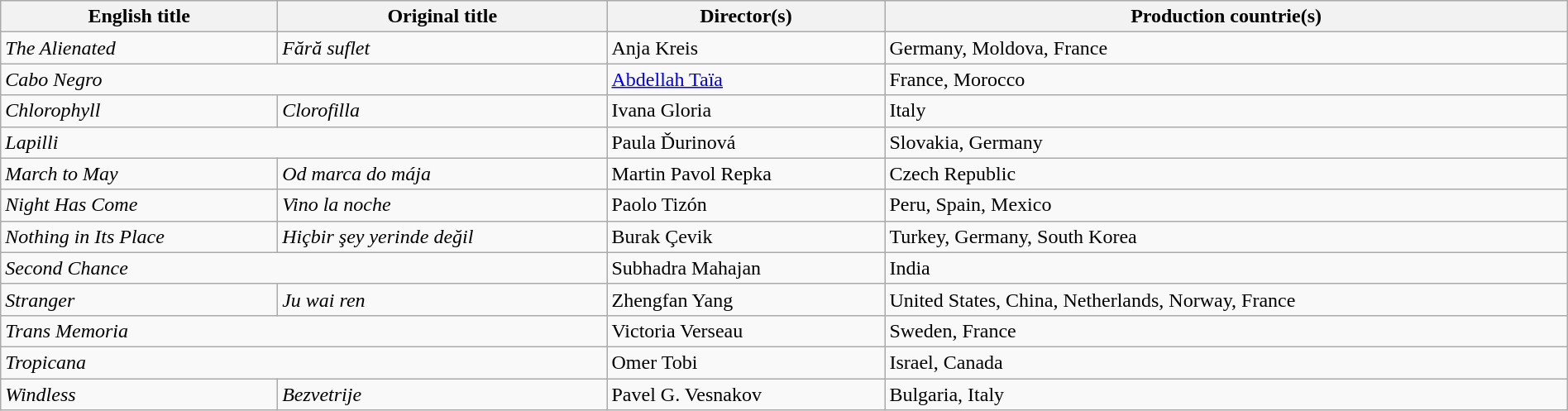<table class="sortable wikitable" style="width:100%; margin-bottom:4px" cellpadding="5">
<tr>
<th scope="col">English title</th>
<th scope="col">Original title</th>
<th scope="col">Director(s)</th>
<th scope="col">Production countrie(s)</th>
</tr>
<tr>
<td><em>The Alienated</em></td>
<td><em>Fără suflet</em></td>
<td>Anja Kreis</td>
<td>Germany, Moldova, France</td>
</tr>
<tr>
<td colspan=2><em>Cabo Negro</em></td>
<td><a href='#'>Abdellah Taïa</a></td>
<td>France, Morocco</td>
</tr>
<tr>
<td><em>Chlorophyll</em></td>
<td><em>Clorofilla</em></td>
<td>Ivana Gloria</td>
<td>Italy</td>
</tr>
<tr>
<td colspan=2><em>Lapilli</em></td>
<td>Paula Ďurinová</td>
<td>Slovakia, Germany</td>
</tr>
<tr>
<td><em>March to May</em></td>
<td><em>Od marca do mája</em></td>
<td>Martin Pavol Repka</td>
<td>Czech Republic</td>
</tr>
<tr>
<td><em>Night Has Come</em></td>
<td><em>Vino la noche</em></td>
<td>Paolo Tizón</td>
<td>Peru, Spain, Mexico</td>
</tr>
<tr>
<td><em>Nothing in Its Place</em></td>
<td><em>Hiçbir şey yerinde değil</em></td>
<td>Burak Çevik</td>
<td>Turkey, Germany, South Korea</td>
</tr>
<tr>
<td colspan=2><em>Second Chance</em></td>
<td>Subhadra Mahajan</td>
<td>India</td>
</tr>
<tr>
<td><em>Stranger</em></td>
<td><em>Ju wai ren</em></td>
<td>Zhengfan Yang</td>
<td>United States, China, Netherlands, Norway, France</td>
</tr>
<tr>
<td colspan=2><em>Trans Memoria</em></td>
<td>Victoria Verseau</td>
<td>Sweden, France</td>
</tr>
<tr>
<td colspan=2><em>Tropicana</em></td>
<td>Omer Tobi</td>
<td>Israel, Canada</td>
</tr>
<tr>
<td><em>Windless</em></td>
<td><em>Bezvetrije</em></td>
<td>Pavel G. Vesnakov</td>
<td>Bulgaria, Italy</td>
</tr>
</table>
